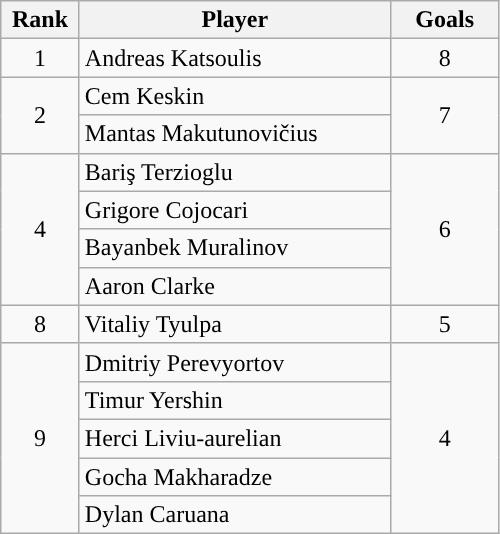<table class="wikitable" style="text-align:center">
<tr>
<th width=45>Rank</th>
<th width=200>Player</th>
<th width=65>Goals</th>
</tr>
<tr>
<td>1</td>
<td style="text-align:left"> Andreas Katsoulis</td>
<td>8</td>
</tr>
<tr>
<td rowspan=2>2</td>
<td style="text-align:left"> Cem Keskin</td>
<td rowspan=2>7</td>
</tr>
<tr>
<td style="text-align:left"> Mantas Makutunovičius</td>
</tr>
<tr>
<td rowspan=4>4</td>
<td style="text-align:left"> Bariş Terzioglu</td>
<td rowspan=4>6</td>
</tr>
<tr>
<td style="text-align:left"> Grigore Cojocari</td>
</tr>
<tr>
<td style="text-align:left"> Bayanbek Muralinov</td>
</tr>
<tr>
<td style="text-align:left"> Aaron Clarke</td>
</tr>
<tr>
<td>8</td>
<td style="text-align:left"> Vitaliy Tyulpa</td>
<td>5</td>
</tr>
<tr>
<td rowspan=5>9</td>
<td style="text-align:left"> Dmitriy Perevyortov</td>
<td rowspan=5>4</td>
</tr>
<tr>
<td style="text-align:left"> Timur Yershin</td>
</tr>
<tr>
<td style="text-align:left"> Herci Liviu-aurelian</td>
</tr>
<tr>
<td style="text-align:left"> Gocha Makharadze</td>
</tr>
<tr>
<td style="text-align:left"> Dylan Caruana</td>
</tr>
</table>
